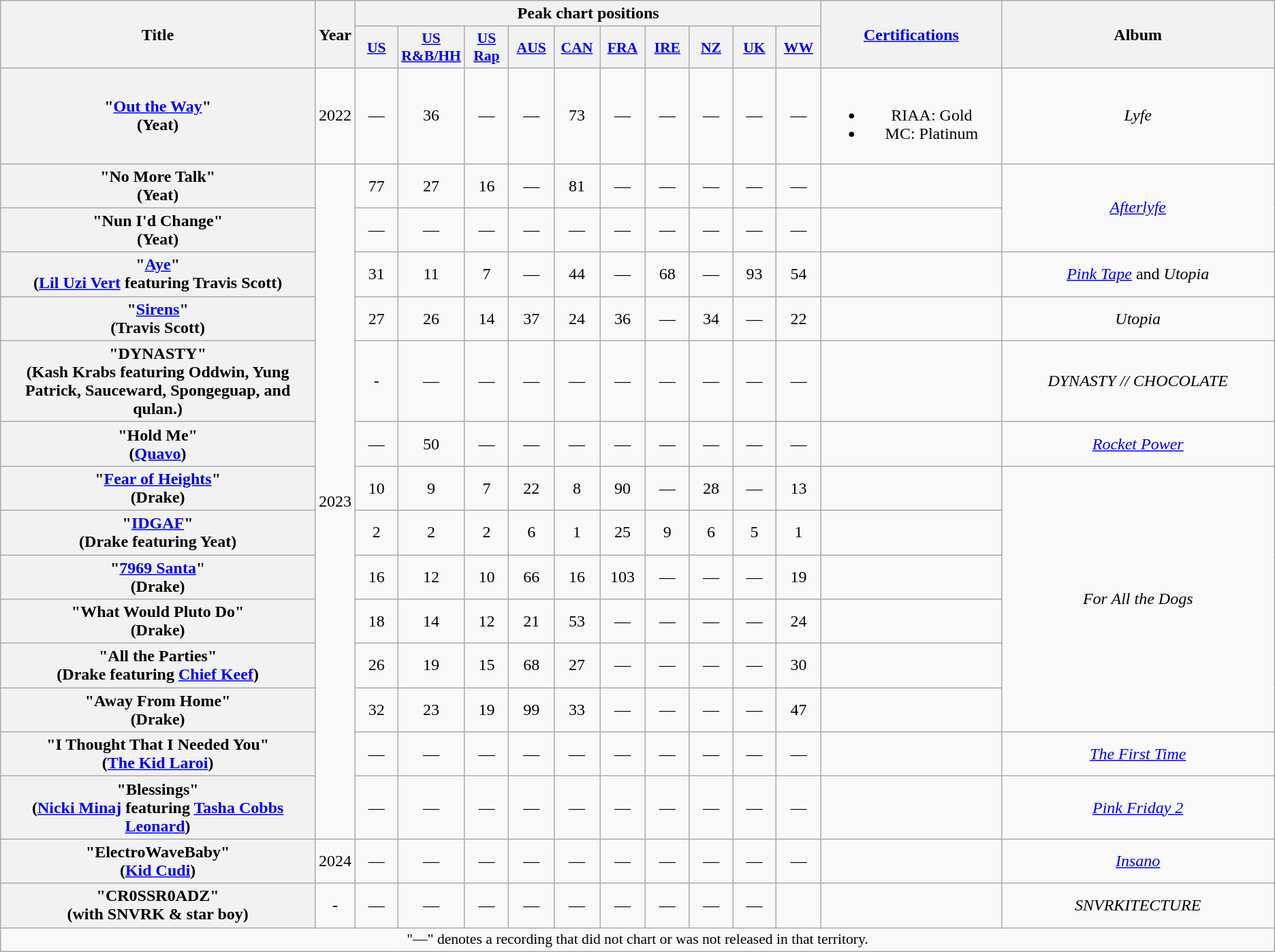<table class="wikitable plainrowheaders" style="text-align:center;">
<tr>
<th scope="coludurud" rowspan="2" style="width:22em;">Title</th>
<th scope="col" rowspan="2">Year</th>
<th scope="col" colspan="10">Peak chart positions</th>
<th scope="col" rowspan="2" style="width:12em;"><a href='#'>Certifications</a></th>
<th scope="col" rowspan="2" style="width:19em;">Album</th>
</tr>
<tr>
<th scope="col" style="width:2.8em;font-size:90%;"><a href='#'>US</a></th>
<th scope="col" style="width:2.8em;font-size:90%;"><a href='#'>US<br>R&B/HH</a></th>
<th scope="col" style="width:2.8em;font-size:90%;"><a href='#'>US<br>Rap</a></th>
<th scope="col" style="width:2.8em;font-size:90%;"><a href='#'>AUS</a></th>
<th scope="col" style="width:2.8em;font-size:90%;"><a href='#'>CAN</a></th>
<th scope="col" style="width:2.8em;font-size:90%;"><a href='#'>FRA</a></th>
<th scope="col" style="width:2.8em;font-size:90%;"><a href='#'>IRE</a></th>
<th scope="col" style="width:2.8em;font-size:90%;"><a href='#'>NZ</a></th>
<th scope="col" style="width:2.8em;font-size:90%;"><a href='#'>UK</a></th>
<th scope="col" style="width:2.8em;font-size:90%;"><a href='#'>WW</a></th>
</tr>
<tr>
<th scope="row">"<a href='#'>Out the Way</a>"<br><span>(Yeat)</span></th>
<td>2022</td>
<td>—</td>
<td>36</td>
<td>—</td>
<td>—</td>
<td>73</td>
<td>—</td>
<td>—</td>
<td>—</td>
<td>—</td>
<td>—</td>
<td><br><ul><li>RIAA: Gold</li><li>MC: Platinum</li></ul></td>
<td><em>Lyfe</em></td>
</tr>
<tr>
<th scope="row">"No More Talk"<br><span>(Yeat)</span></th>
<td rowspan="14">2023</td>
<td>77</td>
<td>27</td>
<td>16</td>
<td>—</td>
<td>81</td>
<td>—</td>
<td>—</td>
<td>—</td>
<td>—</td>
<td>—</td>
<td></td>
<td rowspan="2"><em><a href='#'>Afterlyfe</a></em></td>
</tr>
<tr>
<th scope="row">"Nun I'd Change"<br><span>(Yeat)</span></th>
<td>—</td>
<td>—</td>
<td>—</td>
<td>—</td>
<td>—</td>
<td>—</td>
<td>—</td>
<td>—</td>
<td>—</td>
<td>—</td>
<td></td>
</tr>
<tr>
<th scope="row">"<a href='#'>Aye</a>"<br><span>(<a href='#'>Lil Uzi Vert</a> featuring Travis Scott)</span></th>
<td>31</td>
<td>11</td>
<td>7</td>
<td>—</td>
<td>44</td>
<td>—</td>
<td>68</td>
<td>—</td>
<td>93</td>
<td>54</td>
<td></td>
<td><em><a href='#'>Pink Tape</a></em> and <em>Utopia</em></td>
</tr>
<tr>
<th scope="row">"<a href='#'>Sirens</a>"<br><span>(Travis Scott)</span></th>
<td>27</td>
<td>26</td>
<td>14</td>
<td>37</td>
<td>24</td>
<td>36</td>
<td>—</td>
<td>34</td>
<td>—</td>
<td>22</td>
<td></td>
<td><em>Utopia</em></td>
</tr>
<tr>
<th scope="row">"DYNASTY"<br><span>(Kash Krabs featuring Oddwin, Yung Patrick, Sauceward, Spongeguap, and qulan.)</span></th>
<td>-</td>
<td>—</td>
<td>—</td>
<td>—</td>
<td>—</td>
<td>—</td>
<td>—</td>
<td>—</td>
<td>—</td>
<td>—</td>
<td></td>
<td><em>DYNASTY // CHOCOLATE</em></td>
</tr>
<tr>
<th scope="row">"Hold Me"<br><span>(<a href='#'>Quavo</a>)</span></th>
<td>—</td>
<td>50</td>
<td>—</td>
<td>—</td>
<td>—</td>
<td>—</td>
<td>—</td>
<td>—</td>
<td>—</td>
<td>—</td>
<td></td>
<td><em><a href='#'>Rocket Power</a></em></td>
</tr>
<tr>
<th scope="row">"<a href='#'>Fear of Heights</a>"<br><span>(Drake)</span></th>
<td>10</td>
<td>9</td>
<td>7</td>
<td>22</td>
<td>8</td>
<td>90</td>
<td>—</td>
<td>28</td>
<td>—</td>
<td>13</td>
<td></td>
<td rowspan="6"><em>For All the Dogs</em></td>
</tr>
<tr>
<th scope="row">"<a href='#'>IDGAF</a>"<br><span>(Drake featuring Yeat)</span></th>
<td>2</td>
<td>2</td>
<td>2</td>
<td>6</td>
<td>1</td>
<td>25</td>
<td>9</td>
<td>6</td>
<td>5</td>
<td>1</td>
<td></td>
</tr>
<tr>
<th scope="row">"<a href='#'>7969 Santa</a>"<br><span>(Drake)</span></th>
<td>16</td>
<td>12</td>
<td>10</td>
<td>66</td>
<td>16</td>
<td>103</td>
<td>—</td>
<td>—</td>
<td>—</td>
<td>19</td>
<td></td>
</tr>
<tr>
<th scope="row">"What Would Pluto Do"<br><span>(Drake)</span></th>
<td>18</td>
<td>14</td>
<td>12</td>
<td>21</td>
<td>53</td>
<td>—</td>
<td>—</td>
<td>—</td>
<td>—</td>
<td>24</td>
<td></td>
</tr>
<tr>
<th scope="row">"All the Parties"<br><span>(Drake featuring <a href='#'>Chief Keef</a>)</span></th>
<td>26</td>
<td>19</td>
<td>15</td>
<td>68</td>
<td>27</td>
<td>—</td>
<td>—</td>
<td>—</td>
<td>—</td>
<td>30</td>
<td></td>
</tr>
<tr>
<th scope="row">"Away From Home"<br><span>(Drake)</span></th>
<td>32</td>
<td>23</td>
<td>19</td>
<td>99</td>
<td>33</td>
<td>—</td>
<td>—</td>
<td>—</td>
<td>—</td>
<td>47</td>
<td></td>
</tr>
<tr>
<th scope="row">"I Thought That I Needed You"<br><span>(<a href='#'>The Kid Laroi</a>)</span></th>
<td>—</td>
<td>—</td>
<td>—</td>
<td>—</td>
<td>—</td>
<td>—</td>
<td>—</td>
<td>—</td>
<td>—</td>
<td>—</td>
<td></td>
<td><em><a href='#'>The First Time</a></em></td>
</tr>
<tr>
<th scope="row">"Blessings"<br><span>(<a href='#'>Nicki Minaj</a> featuring <a href='#'>Tasha Cobbs Leonard</a>)</span></th>
<td>—</td>
<td>—</td>
<td>—</td>
<td>—</td>
<td>—</td>
<td>—</td>
<td>—</td>
<td>—</td>
<td>—</td>
<td>—</td>
<td></td>
<td><em><a href='#'>Pink Friday 2</a></em></td>
</tr>
<tr>
<th scope="row">"ElectroWaveBaby"<br><span>(<a href='#'>Kid Cudi</a>)</span></th>
<td rowspan="1">2024</td>
<td>—</td>
<td>—</td>
<td>—</td>
<td>—</td>
<td>—</td>
<td>—</td>
<td>—</td>
<td>—</td>
<td>—</td>
<td>—</td>
<td></td>
<td><em><a href='#'>Insano</a></em></td>
</tr>
<tr>
<th scope="row">"CR0SSR0ADZ"<br><span>(with SNVRK & star boy)</span></th>
<td>-</td>
<td>—</td>
<td>—</td>
<td>—</td>
<td>—</td>
<td>—</td>
<td>—</td>
<td>—</td>
<td>—</td>
<td>—</td>
<td></td>
<td></td>
<td><em>SNVRKITECTURE</em></td>
</tr>
<tr>
<td style="font-size:90%" colspan="15">"—" denotes a recording that did not chart or was not released in that territory.</td>
</tr>
</table>
